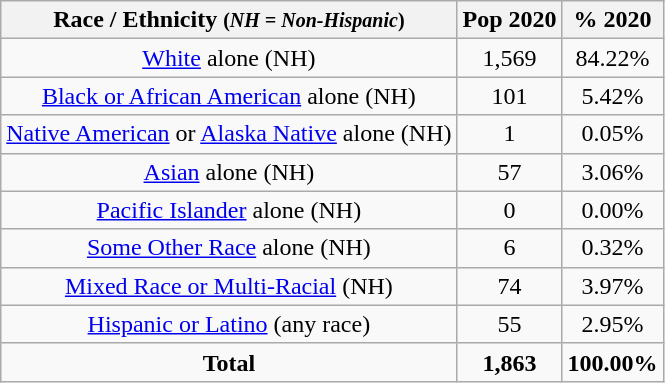<table class="wikitable" style="text-align:center;">
<tr>
<th>Race / Ethnicity <small>(<em>NH = Non-Hispanic</em>)</small></th>
<th>Pop 2020</th>
<th>% 2020</th>
</tr>
<tr>
<td><a href='#'>White</a> alone (NH)</td>
<td>1,569</td>
<td>84.22%</td>
</tr>
<tr>
<td><a href='#'>Black or African American</a> alone (NH)</td>
<td>101</td>
<td>5.42%</td>
</tr>
<tr>
<td><a href='#'>Native American</a> or <a href='#'>Alaska Native</a> alone (NH)</td>
<td>1</td>
<td>0.05%</td>
</tr>
<tr>
<td><a href='#'>Asian</a> alone (NH)</td>
<td>57</td>
<td>3.06%</td>
</tr>
<tr>
<td><a href='#'>Pacific Islander</a> alone (NH)</td>
<td>0</td>
<td>0.00%</td>
</tr>
<tr>
<td><a href='#'>Some Other Race</a> alone (NH)</td>
<td>6</td>
<td>0.32%</td>
</tr>
<tr>
<td><a href='#'>Mixed Race or Multi-Racial</a> (NH)</td>
<td>74</td>
<td>3.97%</td>
</tr>
<tr>
<td><a href='#'>Hispanic or Latino</a> (any race)</td>
<td>55</td>
<td>2.95%</td>
</tr>
<tr>
<td><strong>Total</strong></td>
<td><strong>1,863</strong></td>
<td><strong>100.00%</strong></td>
</tr>
</table>
